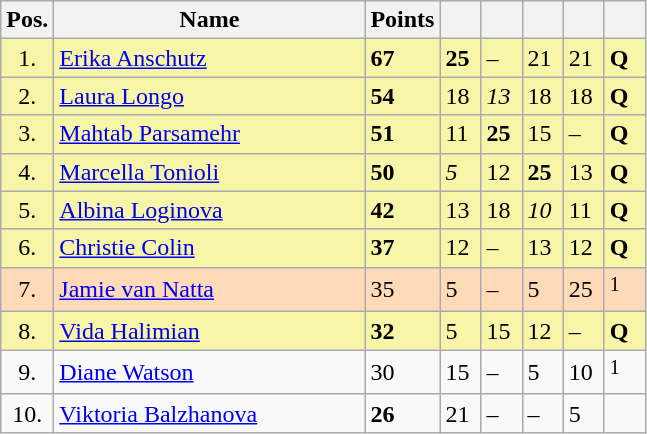<table class="wikitable">
<tr>
<th width=10px>Pos.</th>
<th width=200px>Name</th>
<th width=20px>Points</th>
<th width=20px></th>
<th width=20px></th>
<th width=20px></th>
<th width=20px></th>
<th width=20px></th>
</tr>
<tr style="background:#f7f6a8;">
<td align=center>1.</td>
<td> <a href='#'>Erika Anschutz</a></td>
<td><strong>67</strong></td>
<td><strong>25</strong></td>
<td>–</td>
<td>21</td>
<td>21</td>
<td><strong>Q</strong></td>
</tr>
<tr style="background:#f7f6a8;">
<td align=center>2.</td>
<td> <a href='#'>Laura Longo</a></td>
<td><strong>54</strong></td>
<td>18</td>
<td><em>13</em></td>
<td>18</td>
<td>18</td>
<td><strong>Q</strong></td>
</tr>
<tr style="background:#f7f6a8;">
<td align=center>3.</td>
<td> <a href='#'>Mahtab Parsamehr</a></td>
<td><strong>51</strong></td>
<td>11</td>
<td><strong>25</strong></td>
<td>15</td>
<td>–</td>
<td><strong>Q</strong></td>
</tr>
<tr style="background:#f7f6a8;">
<td align=center>4.</td>
<td> <a href='#'>Marcella Tonioli</a></td>
<td><strong>50</strong></td>
<td><em>5</em></td>
<td>12</td>
<td><strong>25</strong></td>
<td>13</td>
<td><strong>Q</strong></td>
</tr>
<tr style="background:#f7f6a8;">
<td align=center>5.</td>
<td> <a href='#'>Albina Loginova</a></td>
<td><strong>42</strong></td>
<td>13</td>
<td>18</td>
<td><em>10</em></td>
<td>11</td>
<td><strong>Q</strong></td>
</tr>
<tr style="background:#f7f6a8;">
<td align=center>6.</td>
<td> <a href='#'>Christie Colin</a></td>
<td><strong>37</strong></td>
<td>12</td>
<td>–</td>
<td>13</td>
<td>12</td>
<td><strong>Q</strong></td>
</tr>
<tr style="background:#ffdab9;">
<td align=center>7.</td>
<td> <a href='#'>Jamie van Natta</a></td>
<td>35</td>
<td>5</td>
<td>–</td>
<td>5</td>
<td>25</td>
<td><sup>1</sup></td>
</tr>
<tr style="background:#f7f6a8;">
<td align=center>8.</td>
<td> <a href='#'>Vida Halimian</a></td>
<td><strong>32</strong></td>
<td>5</td>
<td>15</td>
<td>12</td>
<td>–</td>
<td><strong>Q</strong></td>
</tr>
<tr>
<td align=center>9.</td>
<td> <a href='#'>Diane Watson</a></td>
<td>30</td>
<td>15</td>
<td>–</td>
<td>5</td>
<td>10</td>
<td><sup>1</sup></td>
</tr>
<tr>
<td align=center>10.</td>
<td> <a href='#'>Viktoria Balzhanova</a></td>
<td><strong>26</strong></td>
<td>21</td>
<td>–</td>
<td>–</td>
<td>5</td>
<td></td>
</tr>
</table>
